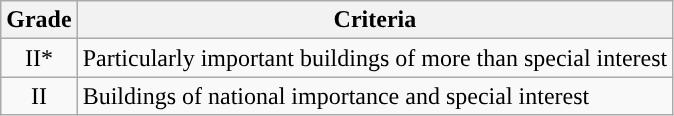<table class="wikitable">
<tr>
<th>Grade</th>
<th>Criteria</th>
</tr>
<tr>
<td align="center" >II*</td>
<td>Particularly important buildings of more than special interest</td>
</tr>
<tr>
<td align="center" >II</td>
<td>Buildings of national importance and special interest</td>
</tr>
</table>
